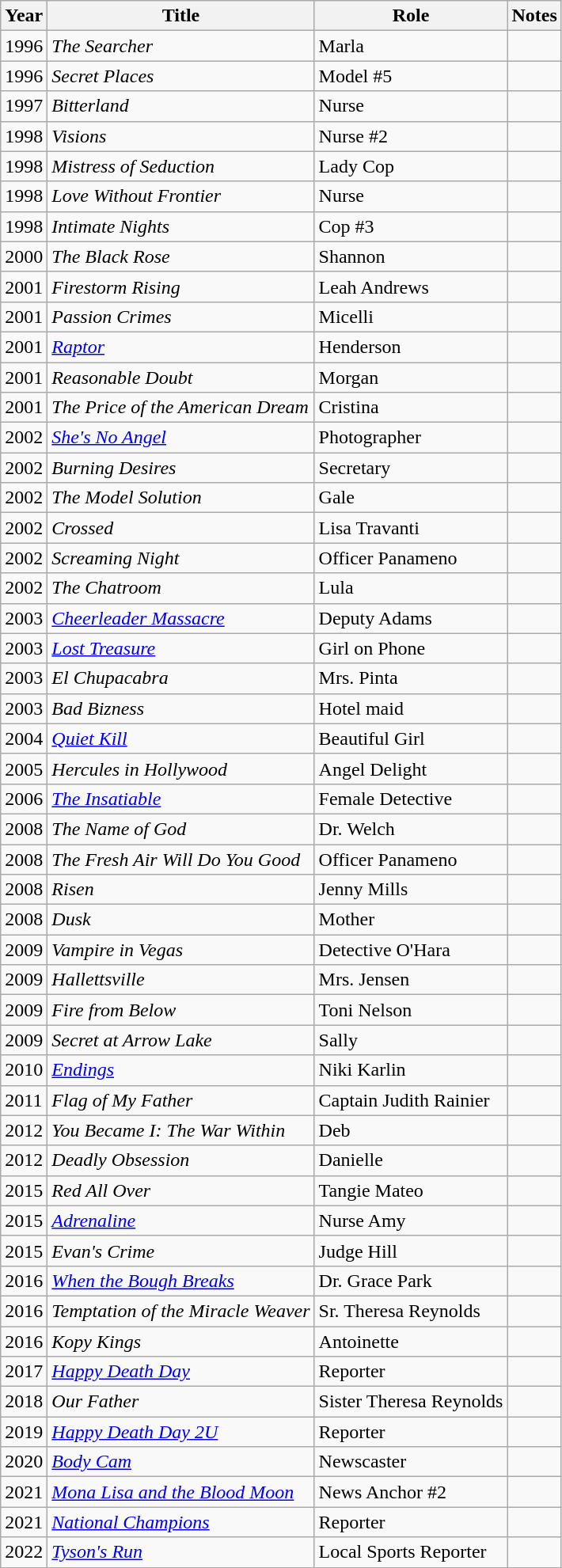<table class="wikitable sortable">
<tr>
<th>Year</th>
<th>Title</th>
<th>Role</th>
<th class="unsortable">Notes</th>
</tr>
<tr>
<td>1996</td>
<td><em>The Searcher</em></td>
<td>Marla</td>
<td></td>
</tr>
<tr>
<td>1996</td>
<td><em>Secret Places</em></td>
<td>Model #5</td>
<td></td>
</tr>
<tr>
<td>1997</td>
<td><em>Bitterland</em></td>
<td>Nurse</td>
<td></td>
</tr>
<tr>
<td>1998</td>
<td><em>Visions</em></td>
<td>Nurse #2</td>
<td></td>
</tr>
<tr>
<td>1998</td>
<td><em>Mistress of Seduction</em></td>
<td>Lady Cop</td>
<td></td>
</tr>
<tr>
<td>1998</td>
<td><em>Love Without Frontier</em></td>
<td>Nurse</td>
<td></td>
</tr>
<tr>
<td>1998</td>
<td><em>Intimate Nights</em></td>
<td>Cop #3</td>
<td></td>
</tr>
<tr>
<td>2000</td>
<td><em>The Black Rose</em></td>
<td>Shannon</td>
<td></td>
</tr>
<tr>
<td>2001</td>
<td><em>Firestorm Rising</em></td>
<td>Leah Andrews</td>
<td></td>
</tr>
<tr>
<td>2001</td>
<td><em>Passion Crimes</em></td>
<td>Micelli</td>
<td></td>
</tr>
<tr>
<td>2001</td>
<td><a href='#'><em>Raptor</em></a></td>
<td>Henderson</td>
<td></td>
</tr>
<tr>
<td>2001</td>
<td><em>Reasonable Doubt</em></td>
<td>Morgan</td>
<td></td>
</tr>
<tr>
<td>2001</td>
<td><em>The Price of the American Dream</em></td>
<td>Cristina</td>
<td></td>
</tr>
<tr>
<td>2002</td>
<td><em><a href='#'>She's No Angel</a></em></td>
<td>Photographer</td>
<td></td>
</tr>
<tr>
<td>2002</td>
<td><em>Burning Desires</em></td>
<td>Secretary</td>
<td></td>
</tr>
<tr>
<td>2002</td>
<td><em>The Model Solution</em></td>
<td>Gale</td>
<td></td>
</tr>
<tr>
<td>2002</td>
<td><em>Crossed</em></td>
<td>Lisa Travanti</td>
<td></td>
</tr>
<tr>
<td>2002</td>
<td><em>Screaming Night</em></td>
<td>Officer Panameno</td>
<td></td>
</tr>
<tr>
<td>2002</td>
<td><em>The Chatroom</em></td>
<td>Lula</td>
<td></td>
</tr>
<tr>
<td>2003</td>
<td><em><a href='#'>Cheerleader Massacre</a></em></td>
<td>Deputy Adams</td>
<td></td>
</tr>
<tr>
<td>2003</td>
<td><a href='#'><em>Lost Treasure</em></a></td>
<td>Girl on Phone</td>
<td></td>
</tr>
<tr>
<td>2003</td>
<td><em>El Chupacabra</em></td>
<td>Mrs. Pinta</td>
<td></td>
</tr>
<tr>
<td>2003</td>
<td><em>Bad Bizness</em></td>
<td>Hotel maid</td>
<td></td>
</tr>
<tr>
<td>2004</td>
<td><em><a href='#'>Quiet Kill</a></em></td>
<td>Beautiful Girl</td>
<td></td>
</tr>
<tr>
<td>2005</td>
<td><em>Hercules in Hollywood</em></td>
<td>Angel Delight</td>
<td></td>
</tr>
<tr>
<td>2006</td>
<td><em><a href='#'>The Insatiable</a></em></td>
<td>Female Detective</td>
<td></td>
</tr>
<tr>
<td>2008</td>
<td><em>The Name of God</em></td>
<td>Dr. Welch</td>
<td></td>
</tr>
<tr>
<td>2008</td>
<td><em>The Fresh Air Will Do You Good</em></td>
<td>Officer Panameno</td>
<td></td>
</tr>
<tr>
<td>2008</td>
<td><em>Risen</em></td>
<td>Jenny Mills</td>
<td></td>
</tr>
<tr>
<td>2008</td>
<td><em>Dusk</em></td>
<td>Mother</td>
<td></td>
</tr>
<tr>
<td>2009</td>
<td><em>Vampire in Vegas</em></td>
<td>Detective O'Hara</td>
<td></td>
</tr>
<tr>
<td>2009</td>
<td><em>Hallettsville</em></td>
<td>Mrs. Jensen</td>
<td></td>
</tr>
<tr>
<td>2009</td>
<td><em>Fire from Below</em></td>
<td>Toni Nelson</td>
<td></td>
</tr>
<tr>
<td>2009</td>
<td><em>Secret at Arrow Lake</em></td>
<td>Sally</td>
<td></td>
</tr>
<tr>
<td>2010</td>
<td><a href='#'><em>Endings</em></a></td>
<td>Niki Karlin</td>
<td></td>
</tr>
<tr>
<td>2011</td>
<td><em>Flag of My Father</em></td>
<td>Captain Judith Rainier</td>
<td></td>
</tr>
<tr>
<td>2012</td>
<td><em>You Became I: The War Within</em></td>
<td>Deb</td>
<td></td>
</tr>
<tr>
<td>2012</td>
<td><em>Deadly Obsession</em></td>
<td>Danielle</td>
<td></td>
</tr>
<tr>
<td>2015</td>
<td><em>Red All Over</em></td>
<td>Tangie Mateo</td>
<td></td>
</tr>
<tr>
<td>2015</td>
<td><a href='#'><em>Adrenaline</em></a></td>
<td>Nurse Amy</td>
<td></td>
</tr>
<tr>
<td>2015</td>
<td><em>Evan's Crime</em></td>
<td>Judge Hill</td>
<td></td>
</tr>
<tr>
<td>2016</td>
<td><a href='#'><em>When the Bough Breaks</em></a></td>
<td>Dr. Grace Park</td>
<td></td>
</tr>
<tr>
<td>2016</td>
<td><em>Temptation of the Miracle Weaver</em></td>
<td>Sr. Theresa Reynolds</td>
<td></td>
</tr>
<tr>
<td>2016</td>
<td><em>Kopy Kings</em></td>
<td>Antoinette</td>
<td></td>
</tr>
<tr>
<td>2017</td>
<td><em><a href='#'>Happy Death Day</a></em></td>
<td>Reporter</td>
<td></td>
</tr>
<tr>
<td>2018</td>
<td><em>Our Father</em></td>
<td>Sister Theresa Reynolds</td>
<td></td>
</tr>
<tr>
<td>2019</td>
<td><em><a href='#'>Happy Death Day 2U</a></em></td>
<td>Reporter</td>
<td></td>
</tr>
<tr>
<td>2020</td>
<td><a href='#'><em>Body Cam</em></a></td>
<td>Newscaster</td>
<td></td>
</tr>
<tr>
<td>2021</td>
<td><em><a href='#'>Mona Lisa and the Blood Moon</a></em></td>
<td>News Anchor #2</td>
<td></td>
</tr>
<tr>
<td>2021</td>
<td><a href='#'><em>National Champions</em></a></td>
<td>Reporter</td>
<td></td>
</tr>
<tr>
<td>2022</td>
<td><em><a href='#'>Tyson's Run</a></em></td>
<td>Local Sports Reporter</td>
<td></td>
</tr>
</table>
